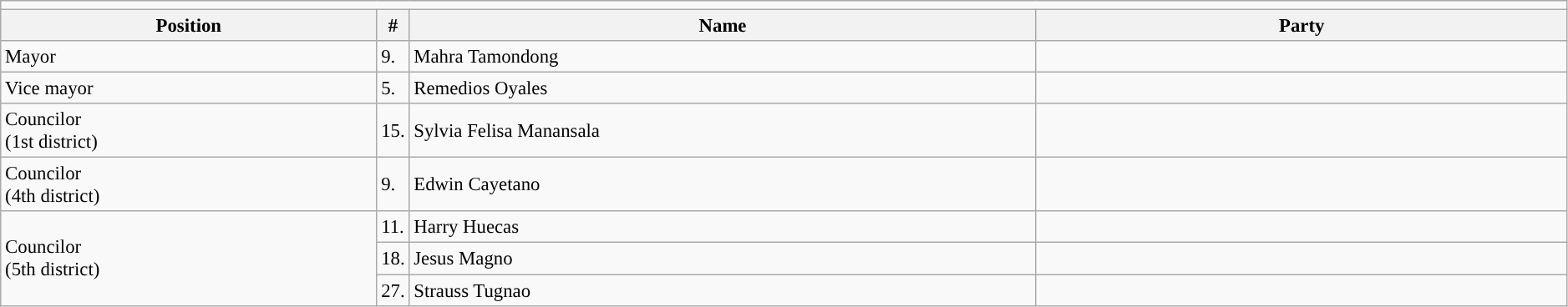<table class=wikitable style="font-size:95%" width=99%>
<tr>
<td colspan="5"></td>
</tr>
<tr>
<th width=24%>Position</th>
<th width=1%>#</th>
<th width=40%>Name</th>
<th colspan=2>Party</th>
</tr>
<tr>
<td>Mayor</td>
<td>9.</td>
<td>Mahra Tamondong</td>
<td></td>
</tr>
<tr>
<td>Vice mayor</td>
<td>5.</td>
<td>Remedios Oyales</td>
<td></td>
</tr>
<tr>
<td>Councilor<br>(1st district)</td>
<td>15.</td>
<td>Sylvia Felisa Manansala</td>
<td></td>
</tr>
<tr>
<td>Councilor<br>(4th district)</td>
<td>9.</td>
<td>Edwin Cayetano</td>
<td></td>
</tr>
<tr>
<td rowspan="3">Councilor<br>(5th district)</td>
<td>11.</td>
<td>Harry Huecas</td>
<td></td>
</tr>
<tr>
<td>18.</td>
<td>Jesus Magno</td>
<td></td>
</tr>
<tr>
<td>27.</td>
<td>Strauss Tugnao</td>
<td></td>
</tr>
</table>
